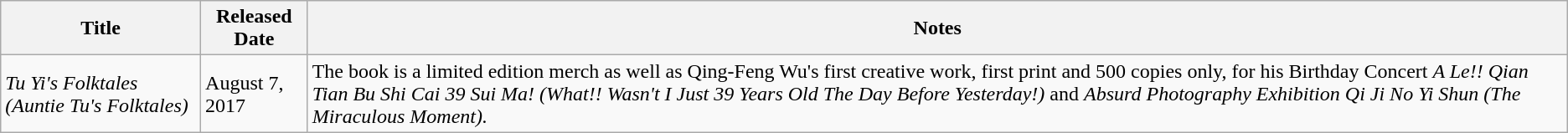<table class="wikitable sortable">
<tr>
<th scope="col">Title</th>
<th scope="col">Released Date</th>
<th class="unsortable" scope="col">Notes</th>
</tr>
<tr>
<td><em>Tu Yi's Folktales (Auntie Tu's Folktales)</em></td>
<td>August 7, 2017</td>
<td>The book is a limited edition merch as well as Qing-Feng Wu's first creative work, first print and 500 copies only,  for his Birthday Concert <em>A Le!! Qian Tian Bu Shi Cai 39 Sui Ma! (What!! Wasn't I Just 39 Years Old The Day Before Yesterday!)</em> and <em>Absurd Photography Exhibition</em> <em>Qi Ji No Yi Shun (The Miraculous Moment).</em></td>
</tr>
</table>
